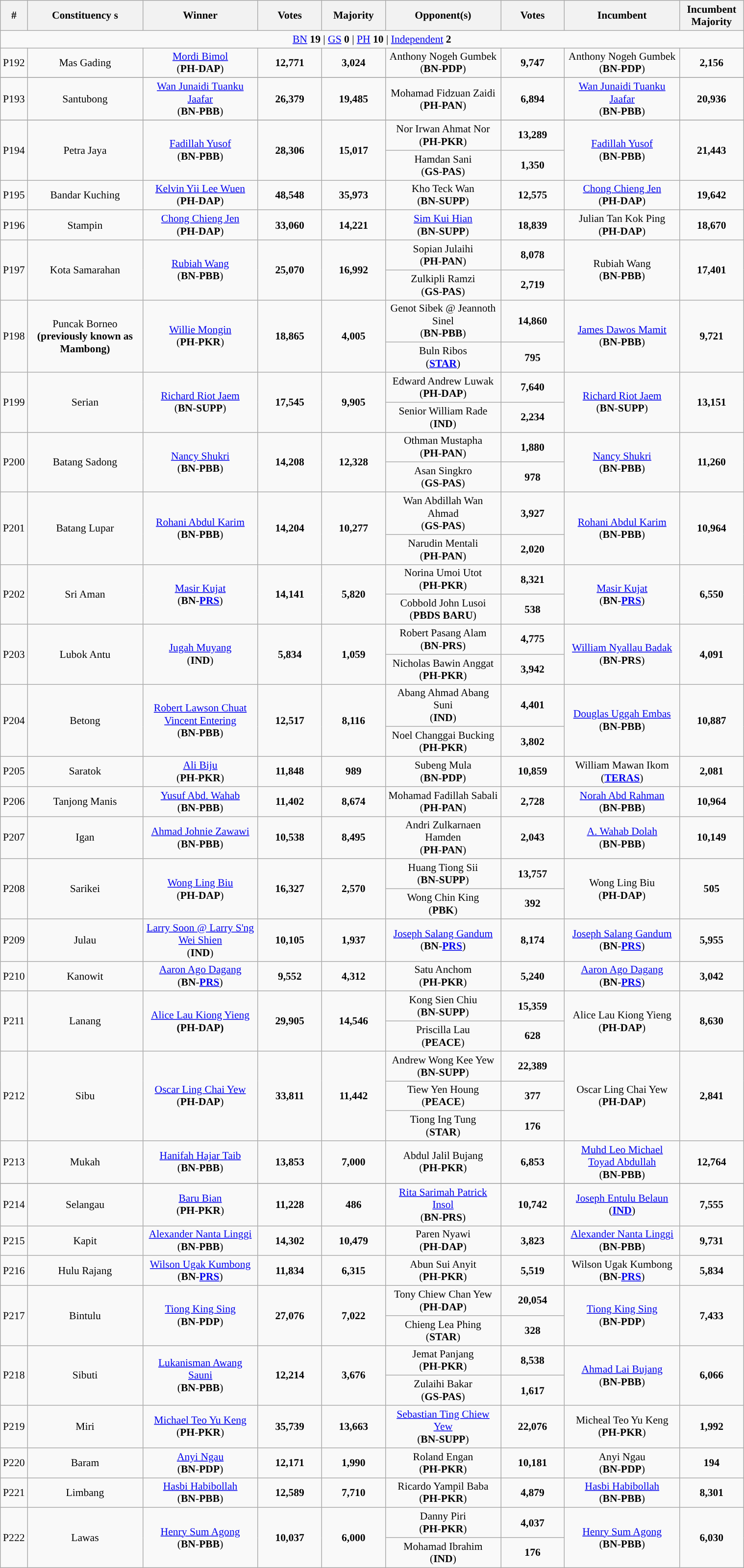<table class="wikitable" style="text-align:center; font-size:90%;">
<tr>
<th width="30">#</th>
<th width="150">Constituency  s</th>
<th width="150">Winner</th>
<th width="80">Votes</th>
<th width="80">Majority</th>
<th width="150">Opponent(s)</th>
<th width="80">Votes</th>
<th width="150">Incumbent</th>
<th width="80">Incumbent Majority</th>
</tr>
<tr>
<td colspan="13"><a href='#'>BN</a> <strong>19</strong> | <a href='#'>GS</a> <strong>0</strong> | <a href='#'>PH</a> <strong>10</strong> | <a href='#'>Independent</a> <strong>2</strong></td>
</tr>
<tr align="center">
<td>P192</td>
<td>Mas Gading</td>
<td><a href='#'>Mordi Bimol</a> <br> (<strong>PH</strong>-<strong>DAP</strong>)</td>
<td><strong>12,771</strong></td>
<td><strong>3,024</strong></td>
<td>Anthony Nogeh Gumbek <br> (<strong>BN</strong>-<strong>PDP</strong>)</td>
<td><strong>9,747</strong></td>
<td>Anthony Nogeh Gumbek <br> (<strong>BN</strong>-<strong>PDP</strong>)</td>
<td><strong>2,156</strong></td>
</tr>
<tr>
</tr>
<tr align="center">
<td>P193</td>
<td>Santubong</td>
<td><a href='#'>Wan Junaidi Tuanku Jaafar</a> <br> (<strong>BN</strong>-<strong>PBB</strong>)</td>
<td><strong>26,379</strong></td>
<td><strong>19,485</strong></td>
<td>Mohamad Fidzuan Zaidi <br> (<strong>PH</strong>-<strong>PAN</strong>)</td>
<td><strong>6,894</strong></td>
<td><a href='#'>Wan Junaidi Tuanku Jaafar</a> <br> (<strong>BN</strong>-<strong>PBB</strong>)</td>
<td><strong>20,936</strong></td>
</tr>
<tr>
</tr>
<tr align="center">
<td rowspan="2">P194</td>
<td rowspan="2">Petra Jaya</td>
<td rowspan="2"><a href='#'>Fadillah Yusof</a> <br> (<strong>BN</strong>-<strong>PBB</strong>)</td>
<td rowspan="2"><strong>28,306</strong></td>
<td rowspan="2"><strong>15,017</strong></td>
<td>Nor Irwan Ahmat Nor <br> (<strong>PH</strong>-<strong>PKR</strong>)</td>
<td><strong>13,289</strong></td>
<td rowspan="2"><a href='#'>Fadillah Yusof</a> <br> (<strong>BN</strong>-<strong>PBB</strong>)</td>
<td rowspan="2"><strong>21,443</strong></td>
</tr>
<tr>
<td>Hamdan Sani <br> (<strong>GS</strong>-<strong>PAS</strong>)</td>
<td><strong>1,350</strong></td>
</tr>
<tr align="center">
<td>P195</td>
<td>Bandar Kuching</td>
<td><a href='#'>Kelvin Yii Lee Wuen</a><br> (<strong>PH</strong>-<strong>DAP</strong>)</td>
<td><strong>48,548</strong></td>
<td><strong>35,973</strong></td>
<td>Kho Teck Wan <br> (<strong>BN</strong>-<strong>SUPP</strong>)</td>
<td><strong>12,575</strong></td>
<td><a href='#'>Chong Chieng Jen</a> <br> (<strong>PH</strong>-<strong>DAP</strong>)</td>
<td><strong>19,642</strong></td>
</tr>
<tr align="center">
<td>P196</td>
<td>Stampin</td>
<td><a href='#'>Chong Chieng Jen</a> <br> (<strong>PH</strong>-<strong>DAP</strong>)</td>
<td><strong>33,060</strong></td>
<td><strong>14,221</strong></td>
<td><a href='#'>Sim Kui Hian</a> <br> (<strong>BN</strong>-<strong>SUPP</strong>)</td>
<td><strong>18,839</strong></td>
<td>Julian Tan Kok Ping <br> (<strong>PH</strong>-<strong>DAP</strong>)</td>
<td><strong>18,670</strong></td>
</tr>
<tr align="center">
<td rowspan="2">P197</td>
<td rowspan="2">Kota Samarahan</td>
<td rowspan="2"><a href='#'>Rubiah Wang</a><br> (<strong>BN</strong>-<strong>PBB</strong>)</td>
<td rowspan="2"><strong>25,070</strong></td>
<td rowspan="2"><strong>16,992</strong></td>
<td>Sopian Julaihi <br> (<strong>PH</strong>-<strong>PAN</strong>)</td>
<td><strong>8,078</strong></td>
<td rowspan="2">Rubiah Wang <br> (<strong>BN</strong>-<strong>PBB</strong>)</td>
<td rowspan="2"><strong>17,401</strong></td>
</tr>
<tr>
<td>Zulkipli Ramzi <br> (<strong>GS</strong>-<strong>PAS</strong>)</td>
<td><strong>2,719</strong></td>
</tr>
<tr align="center">
<td rowspan="2">P198</td>
<td rowspan="2">Puncak Borneo <strong>(previously known as Mambong)</strong></td>
<td rowspan="2"><a href='#'>Willie Mongin</a><br> (<strong>PH</strong>-<strong>PKR</strong>)</td>
<td rowspan="2"><strong>18,865</strong></td>
<td rowspan="2"><strong>4,005</strong></td>
<td>Genot Sibek @ Jeannoth Sinel <br> (<strong>BN</strong>-<strong>PBB</strong>)</td>
<td><strong>14,860</strong></td>
<td rowspan="2"><a href='#'>James Dawos Mamit</a> <br> (<strong>BN</strong>-<strong>PBB</strong>)</td>
<td rowspan="2"><strong>9,721</strong></td>
</tr>
<tr>
<td>Buln Ribos <br> (<a href='#'><strong>STAR</strong></a>)</td>
<td><strong>795</strong></td>
</tr>
<tr align="center">
<td rowspan="2">P199</td>
<td rowspan="2">Serian</td>
<td rowspan="2"><a href='#'>Richard Riot Jaem</a> <br> (<strong>BN</strong>-<strong>SUPP</strong>)</td>
<td rowspan="2"><strong>17,545</strong></td>
<td rowspan="2"><strong>9,905</strong></td>
<td>Edward Andrew Luwak <br> (<strong>PH</strong>-<strong>DAP</strong>)</td>
<td><strong>7,640</strong></td>
<td rowspan="2"><a href='#'>Richard Riot Jaem</a> <br> (<strong>BN</strong>-<strong>SUPP</strong>)</td>
<td rowspan="2"><strong>13,151</strong></td>
</tr>
<tr>
<td>Senior William Rade <br> (<strong>IND</strong>)</td>
<td><strong>2,234</strong></td>
</tr>
<tr align="center">
<td rowspan="2">P200</td>
<td rowspan="2">Batang Sadong</td>
<td rowspan="2"><a href='#'>Nancy Shukri</a> <br> (<strong>BN</strong>-<strong>PBB</strong>)</td>
<td rowspan="2"><strong>14,208</strong></td>
<td rowspan="2"><strong>12,328</strong></td>
<td>Othman Mustapha <br> (<strong>PH</strong>-<strong>PAN</strong>)</td>
<td><strong>1,880</strong></td>
<td rowspan="2"><a href='#'>Nancy Shukri</a> <br> (<strong>BN</strong>-<strong>PBB</strong>)</td>
<td rowspan="2"><strong>11,260</strong></td>
</tr>
<tr>
<td>Asan Singkro <br> (<strong>GS</strong>-<strong>PAS</strong>)</td>
<td><strong>978</strong></td>
</tr>
<tr align="center">
<td rowspan="2">P201</td>
<td rowspan="2">Batang Lupar</td>
<td rowspan="2"><a href='#'>Rohani Abdul Karim</a> <br> (<strong>BN</strong>-<strong>PBB</strong>)</td>
<td rowspan="2"><strong>14,204</strong></td>
<td rowspan="2"><strong>10,277</strong></td>
<td>Wan Abdillah Wan Ahmad <br> (<strong>GS</strong>-<strong>PAS</strong>)</td>
<td><strong>3,927</strong></td>
<td rowspan="2"><a href='#'>Rohani Abdul Karim</a> <br> (<strong>BN</strong>-<strong>PBB</strong>)</td>
<td rowspan="2"><strong>10,964</strong></td>
</tr>
<tr>
<td>Narudin Mentali <br> (<strong>PH</strong>-<strong>PAN</strong>)</td>
<td><strong>2,020</strong></td>
</tr>
<tr align="center">
<td rowspan="2">P202</td>
<td rowspan="2">Sri Aman</td>
<td rowspan="2"><a href='#'>Masir Kujat</a> <br> (<strong>BN</strong>-<strong><a href='#'>PRS</a></strong>)</td>
<td rowspan="2"><strong>14,141</strong></td>
<td rowspan="2"><strong>5,820</strong></td>
<td>Norina Umoi Utot <br> (<strong>PH</strong>-<strong>PKR</strong>)</td>
<td><strong>8,321</strong></td>
<td rowspan="2"><a href='#'>Masir Kujat</a> <br> (<strong>BN</strong>-<strong><a href='#'>PRS</a></strong>)</td>
<td rowspan="2"><strong>6,550</strong></td>
</tr>
<tr>
<td>Cobbold John Lusoi <br> (<strong>PBDS BARU</strong>)</td>
<td><strong>538</strong></td>
</tr>
<tr align="center">
<td rowspan="2">P203</td>
<td rowspan="2">Lubok Antu</td>
<td rowspan="2"><a href='#'>Jugah Muyang</a> <br> (<strong>IND</strong>)</td>
<td rowspan="2"><strong>5,834</strong></td>
<td rowspan="2"><strong>1,059</strong></td>
<td>Robert Pasang Alam <br> (<strong>BN</strong>-<strong>PRS</strong>)</td>
<td><strong>4,775</strong></td>
<td rowspan="2"><a href='#'>William Nyallau Badak</a> <br>(<strong>BN</strong>-<strong>PRS</strong>)</td>
<td rowspan="2"><strong>4,091</strong></td>
</tr>
<tr>
<td>Nicholas Bawin Anggat <br> (<strong>PH</strong>-<strong>PKR</strong>)</td>
<td><strong>3,942</strong></td>
</tr>
<tr align="center">
<td rowspan="2">P204</td>
<td rowspan="2">Betong</td>
<td rowspan="2"><a href='#'>Robert Lawson Chuat Vincent Entering</a><br> (<strong>BN</strong>-<strong>PBB</strong>)</td>
<td rowspan="2"><strong>12,517</strong></td>
<td rowspan="2"><strong>8,116</strong></td>
<td>Abang Ahmad Abang Suni <br> (<strong>IND</strong>)</td>
<td><strong>4,401</strong></td>
<td rowspan="2"><a href='#'>Douglas Uggah Embas</a> <br> (<strong>BN</strong>-<strong>PBB</strong>)</td>
<td rowspan="2"><strong>10,887</strong></td>
</tr>
<tr>
<td>Noel Changgai Bucking <br> (<strong>PH</strong>-<strong>PKR</strong>)</td>
<td><strong>3,802</strong></td>
</tr>
<tr align="center">
<td>P205</td>
<td>Saratok</td>
<td><a href='#'>Ali Biju</a> <br> (<strong>PH</strong>-<strong>PKR</strong>)</td>
<td><strong>11,848</strong></td>
<td><strong>989</strong></td>
<td>Subeng Mula <br> (<strong>BN</strong>-<strong>PDP</strong>)</td>
<td><strong>10,859</strong></td>
<td>William Mawan Ikom <br>(<strong><a href='#'>TERAS</a></strong>)</td>
<td><strong>2,081</strong></td>
</tr>
<tr align="center">
<td>P206</td>
<td>Tanjong Manis</td>
<td><a href='#'>Yusuf Abd. Wahab</a> <br> (<strong>BN</strong>-<strong>PBB</strong>)</td>
<td><strong>11,402</strong></td>
<td><strong>8,674</strong></td>
<td>Mohamad Fadillah Sabali <br> (<strong>PH</strong>-<strong>PAN</strong>)</td>
<td><strong>2,728</strong></td>
<td><a href='#'>Norah Abd Rahman</a> <br> (<strong>BN</strong>-<strong>PBB</strong>)</td>
<td><strong>10,964</strong></td>
</tr>
<tr align="center">
<td>P207</td>
<td>Igan</td>
<td><a href='#'>Ahmad Johnie Zawawi</a> <br> (<strong>BN</strong>-<strong>PBB</strong>)</td>
<td><strong>10,538</strong></td>
<td><strong>8,495</strong></td>
<td>Andri Zulkarnaen Hamden <br> (<strong>PH</strong>-<strong>PAN</strong>)</td>
<td><strong>2,043</strong></td>
<td><a href='#'>A. Wahab Dolah</a> <br> (<strong>BN</strong>-<strong>PBB</strong>)</td>
<td><strong>10,149</strong></td>
</tr>
<tr align="center">
<td rowspan="2">P208</td>
<td rowspan="2">Sarikei</td>
<td rowspan="2"><a href='#'>Wong Ling Biu</a><br> (<strong>PH</strong>-<strong>DAP</strong>)</td>
<td rowspan="2"><strong>16,327</strong></td>
<td rowspan="2"><strong>2,570</strong></td>
<td>Huang Tiong Sii <br> (<strong>BN</strong>-<strong>SUPP</strong>)</td>
<td><strong>13,757</strong></td>
<td rowspan="2">Wong Ling Biu <br> (<strong>PH</strong>-<strong>DAP</strong>)</td>
<td rowspan="2"><strong>505</strong></td>
</tr>
<tr>
<td>Wong Chin King <br> (<strong>PBK</strong>)</td>
<td><strong>392</strong></td>
</tr>
<tr align="center">
<td>P209</td>
<td>Julau</td>
<td><a href='#'>Larry Soon @ Larry S'ng Wei Shien</a> <br>(<strong>IND</strong>)</td>
<td><strong>10,105</strong></td>
<td><strong>1,937</strong></td>
<td><a href='#'>Joseph Salang Gandum</a> <br> (<strong>BN</strong>-<strong><a href='#'>PRS</a></strong>)</td>
<td><strong>8,174</strong></td>
<td><a href='#'>Joseph Salang Gandum</a> <br> (<strong>BN</strong>-<strong><a href='#'>PRS</a></strong>)</td>
<td><strong>5,955</strong></td>
</tr>
<tr align="center">
<td>P210</td>
<td>Kanowit</td>
<td><a href='#'>Aaron Ago Dagang</a> <br> (<strong>BN</strong>-<strong><a href='#'>PRS</a></strong>)</td>
<td><strong>9,552</strong></td>
<td><strong>4,312</strong></td>
<td>Satu Anchom <br> (<strong>PH</strong>-<strong>PKR</strong>)</td>
<td><strong>5,240</strong></td>
<td><a href='#'>Aaron Ago Dagang</a> <br> (<strong>BN</strong>-<strong><a href='#'>PRS</a></strong>)</td>
<td><strong>3,042</strong></td>
</tr>
<tr align="center">
<td rowspan="2">P211</td>
<td rowspan="2">Lanang</td>
<td rowspan="2"><a href='#'>Alice Lau Kiong Yieng</a> <br> <strong>(PH-DAP)</strong></td>
<td rowspan="2"><strong>29,905</strong></td>
<td rowspan="2"><strong>14,546</strong></td>
<td>Kong Sien Chiu <br> (<strong>BN</strong>-<strong>SUPP</strong>)</td>
<td><strong>15,359</strong></td>
<td rowspan="2">Alice Lau Kiong Yieng <br> (<strong>PH</strong>-<strong>DAP</strong>)</td>
<td rowspan="2"><strong>8,630</strong></td>
</tr>
<tr>
<td>Priscilla Lau <br> (<strong>PEACE</strong>)</td>
<td><strong>628</strong></td>
</tr>
<tr align="center">
<td rowspan="3">P212</td>
<td rowspan="3">Sibu</td>
<td rowspan="3"><a href='#'>Oscar Ling Chai Yew</a><br> (<strong>PH-DAP</strong>)</td>
<td rowspan="3"><strong>33,811</strong></td>
<td rowspan="3"><strong>11,442</strong></td>
<td>Andrew Wong Kee Yew <br> (<strong>BN</strong>-<strong>SUPP</strong>)</td>
<td><strong>22,389</strong></td>
<td rowspan="3">Oscar Ling Chai Yew <br> (<strong>PH</strong>-<strong>DAP</strong>)</td>
<td rowspan="3"><strong>2,841</strong></td>
</tr>
<tr>
<td>Tiew Yen Houng <br> (<strong>PEACE</strong>)</td>
<td><strong>377</strong></td>
</tr>
<tr>
<td>Tiong Ing Tung <br> (<strong>STAR</strong>)</td>
<td><strong>176</strong></td>
</tr>
<tr align="center">
<td>P213</td>
<td>Mukah</td>
<td><a href='#'>Hanifah Hajar Taib</a> <br> (<strong>BN</strong>-<strong>PBB</strong>)</td>
<td><strong>13,853</strong></td>
<td><strong>7,000</strong></td>
<td>Abdul Jalil Bujang <br> (<strong>PH</strong>-<strong>PKR</strong>)</td>
<td><strong>6,853</strong></td>
<td><a href='#'>Muhd Leo Michael Toyad Abdullah</a> <br> (<strong>BN</strong>-<strong>PBB</strong>)</td>
<td><strong>12,764</strong></td>
</tr>
<tr>
</tr>
<tr align="center">
<td>P214</td>
<td>Selangau</td>
<td><a href='#'>Baru Bian</a> <br> (<strong>PH</strong>-<strong>PKR</strong>)</td>
<td><strong>11,228</strong></td>
<td><strong>486</strong></td>
<td><a href='#'>Rita Sarimah Patrick Insol</a> <br> (<strong>BN</strong>-<strong>PRS</strong>)</td>
<td><strong>10,742</strong></td>
<td><a href='#'>Joseph Entulu Belaun</a> <br>(<strong><a href='#'>IND</a></strong>)</td>
<td><strong>7,555</strong></td>
</tr>
<tr align="center">
<td>P215</td>
<td>Kapit</td>
<td><a href='#'>Alexander Nanta Linggi</a> <br> (<strong>BN</strong>-<strong>PBB</strong>)</td>
<td><strong>14,302</strong></td>
<td><strong>10,479</strong></td>
<td>Paren Nyawi <br> (<strong>PH</strong>-<strong>DAP</strong>)</td>
<td><strong>3,823</strong></td>
<td><a href='#'>Alexander Nanta Linggi</a> <br> (<strong>BN</strong>-<strong>PBB</strong>)</td>
<td><strong>9,731</strong></td>
</tr>
<tr align="center">
<td>P216</td>
<td>Hulu Rajang</td>
<td><a href='#'>Wilson Ugak Kumbong</a> <br> (<strong>BN</strong>-<strong><a href='#'>PRS</a></strong>)</td>
<td><strong>11,834</strong></td>
<td><strong>6,315</strong></td>
<td>Abun Sui Anyit <br> (<strong>PH</strong>-<strong>PKR</strong>)</td>
<td><strong>5,519</strong></td>
<td>Wilson Ugak Kumbong <br> (<strong>BN</strong>-<strong><a href='#'>PRS</a></strong>)</td>
<td><strong>5,834</strong></td>
</tr>
<tr align="center">
<td rowspan="2">P217</td>
<td rowspan="2">Bintulu</td>
<td rowspan="2"><a href='#'>Tiong King Sing</a> <br> (<strong>BN</strong>-<strong>PDP</strong>)</td>
<td rowspan="2"><strong>27,076</strong></td>
<td rowspan="2"><strong>7,022</strong></td>
<td>Tony Chiew Chan Yew<br> (<strong>PH</strong>-<strong>DAP</strong>)</td>
<td><strong>20,054</strong></td>
<td rowspan="2"><a href='#'>Tiong King Sing</a> <br> (<strong>BN</strong>-<strong>PDP</strong>)</td>
<td rowspan="2"><strong>7,433</strong></td>
</tr>
<tr>
<td>Chieng Lea Phing <br> (<strong>STAR</strong>)</td>
<td><strong>328</strong></td>
</tr>
<tr align="center">
<td rowspan="2">P218</td>
<td rowspan="2">Sibuti</td>
<td rowspan="2"><a href='#'>Lukanisman Awang Sauni</a> <br> (<strong>BN</strong>-<strong>PBB</strong>)</td>
<td rowspan="2"><strong>12,214</strong></td>
<td rowspan="2"><strong>3,676</strong></td>
<td>Jemat Panjang <br> (<strong>PH</strong>-<strong>PKR</strong>)</td>
<td><strong>8,538</strong></td>
<td rowspan="2"><a href='#'>Ahmad Lai Bujang</a> <br> (<strong>BN</strong>-<strong>PBB</strong>)</td>
<td rowspan="2"><strong>6,066</strong></td>
</tr>
<tr>
<td>Zulaihi Bakar <br> (<strong>GS</strong>-<strong>PAS</strong>)</td>
<td><strong>1,617</strong></td>
</tr>
<tr align="center">
<td>P219</td>
<td>Miri</td>
<td><a href='#'>Michael Teo Yu Keng</a><br> (<strong>PH</strong>-<strong>PKR</strong>)</td>
<td><strong>35,739</strong></td>
<td><strong>13,663</strong></td>
<td><a href='#'>Sebastian Ting Chiew Yew</a> <br> (<strong>BN</strong>-<strong>SUPP</strong>)</td>
<td><strong>22,076</strong></td>
<td>Micheal Teo Yu Keng <br> (<strong>PH</strong>-<strong>PKR</strong>)</td>
<td><strong>1,992</strong></td>
</tr>
<tr align="center">
<td>P220</td>
<td>Baram</td>
<td><a href='#'>Anyi Ngau</a> <br> (<strong>BN</strong>-<strong>PDP</strong>)</td>
<td><strong>12,171</strong></td>
<td><strong>1,990</strong></td>
<td>Roland Engan <br> (<strong>PH</strong>-<strong>PKR</strong>)</td>
<td><strong>10,181</strong></td>
<td>Anyi Ngau <br> (<strong>BN</strong>-<strong>PDP</strong>)</td>
<td><strong>194</strong></td>
</tr>
<tr align="center">
<td>P221</td>
<td>Limbang</td>
<td><a href='#'>Hasbi Habibollah</a> <br> (<strong>BN</strong>-<strong>PBB</strong>)</td>
<td><strong>12,589</strong></td>
<td><strong>7,710</strong></td>
<td>Ricardo Yampil Baba <br> (<strong>PH</strong>-<strong>PKR</strong>)</td>
<td><strong>4,879</strong></td>
<td><a href='#'>Hasbi Habibollah</a> <br> (<strong>BN</strong>-<strong>PBB</strong>)</td>
<td><strong>8,301</strong></td>
</tr>
<tr align="center">
<td rowspan="2">P222</td>
<td rowspan="2">Lawas</td>
<td rowspan="2"><a href='#'>Henry Sum Agong</a> <br> (<strong>BN</strong>-<strong>PBB</strong>)</td>
<td rowspan="2"><strong>10,037</strong></td>
<td rowspan="2"><strong>6,000</strong></td>
<td>Danny Piri <br> (<strong>PH</strong>-<strong>PKR</strong>)</td>
<td><strong>4,037</strong></td>
<td rowspan="2"><a href='#'>Henry Sum Agong</a> <br> (<strong>BN</strong>-<strong>PBB</strong>)</td>
<td rowspan="2"><strong>6,030</strong></td>
</tr>
<tr>
<td>Mohamad Ibrahim <br> (<strong>IND</strong>)</td>
<td><strong>176</strong></td>
</tr>
</table>
